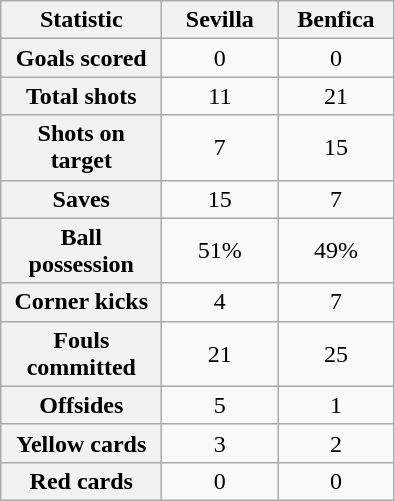<table class="wikitable plainrowheaders" style="text-align:center">
<tr>
<th scope="col" style="width:100px">Statistic</th>
<th scope="col" style="width:70px">Sevilla</th>
<th scope="col" style="width:70px">Benfica</th>
</tr>
<tr>
<th scope=row>Goals scored</th>
<td>0</td>
<td>0</td>
</tr>
<tr>
<th scope=row>Total shots</th>
<td>11</td>
<td>21</td>
</tr>
<tr>
<th scope=row>Shots on target</th>
<td>7</td>
<td>15</td>
</tr>
<tr>
<th scope=row>Saves</th>
<td>15</td>
<td>7</td>
</tr>
<tr>
<th scope=row>Ball possession</th>
<td>51%</td>
<td>49%</td>
</tr>
<tr>
<th scope=row>Corner kicks</th>
<td>4</td>
<td>7</td>
</tr>
<tr>
<th scope=row>Fouls committed</th>
<td>21</td>
<td>25</td>
</tr>
<tr>
<th scope=row>Offsides</th>
<td>5</td>
<td>1</td>
</tr>
<tr>
<th scope=row>Yellow cards</th>
<td>3</td>
<td>2</td>
</tr>
<tr>
<th scope=row>Red cards</th>
<td>0</td>
<td>0</td>
</tr>
</table>
